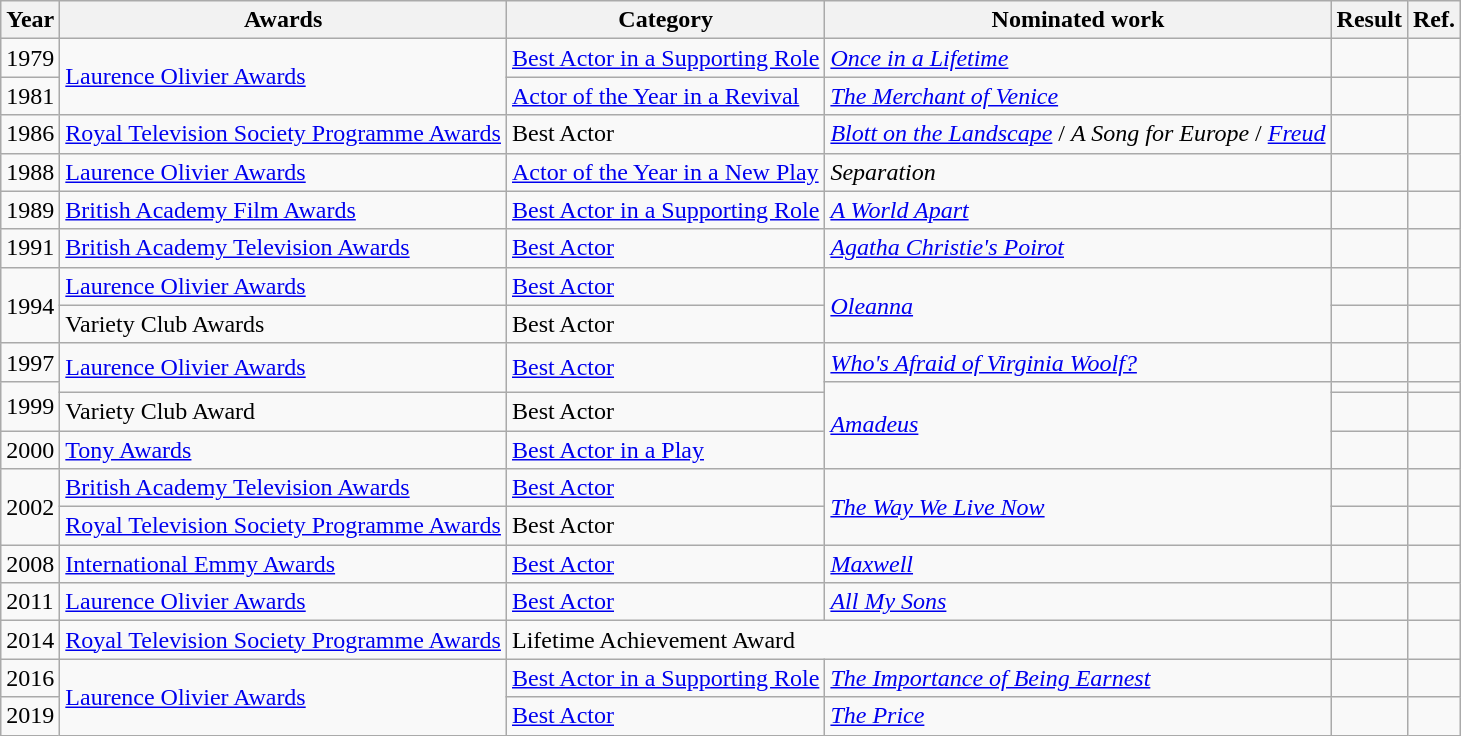<table class="wikitable">
<tr>
<th>Year</th>
<th>Awards</th>
<th>Category</th>
<th>Nominated work</th>
<th>Result</th>
<th>Ref.</th>
</tr>
<tr>
<td>1979</td>
<td rowspan="2"><a href='#'>Laurence Olivier Awards</a></td>
<td><a href='#'>Best Actor in a Supporting Role</a></td>
<td><a href='#'><em>Once in a Lifetime</em></a></td>
<td></td>
<td></td>
</tr>
<tr>
<td>1981</td>
<td><a href='#'>Actor of the Year in a Revival</a></td>
<td><a href='#'><em>The Merchant of Venice</em></a></td>
<td></td>
<td></td>
</tr>
<tr>
<td>1986</td>
<td><a href='#'>Royal Television Society Programme Awards</a></td>
<td>Best Actor</td>
<td><a href='#'><em>Blott on the Landscape</em></a> / <em>A Song for Europe</em> / <a href='#'><em>Freud</em></a></td>
<td></td>
<td></td>
</tr>
<tr>
<td>1988</td>
<td><a href='#'>Laurence Olivier Awards</a></td>
<td><a href='#'>Actor of the Year in a New Play</a></td>
<td><em>Separation</em></td>
<td></td>
<td></td>
</tr>
<tr>
<td>1989</td>
<td><a href='#'>British Academy Film Awards</a></td>
<td><a href='#'>Best Actor in a Supporting Role</a></td>
<td><a href='#'><em>A World Apart</em></a></td>
<td></td>
<td></td>
</tr>
<tr>
<td>1991</td>
<td><a href='#'>British Academy Television Awards</a></td>
<td><a href='#'>Best Actor</a></td>
<td><a href='#'><em>Agatha Christie's Poirot</em></a></td>
<td></td>
<td></td>
</tr>
<tr>
<td rowspan="2">1994</td>
<td><a href='#'>Laurence Olivier Awards</a></td>
<td><a href='#'>Best Actor</a></td>
<td rowspan="2"><a href='#'><em>Oleanna</em></a></td>
<td></td>
<td></td>
</tr>
<tr>
<td>Variety Club Awards</td>
<td>Best Actor</td>
<td></td>
<td></td>
</tr>
<tr>
<td>1997</td>
<td rowspan="2"><a href='#'>Laurence Olivier Awards</a></td>
<td rowspan="2"><a href='#'>Best Actor</a></td>
<td><a href='#'><em>Who's Afraid of Virginia Woolf?</em></a></td>
<td></td>
<td></td>
</tr>
<tr>
<td rowspan="2">1999</td>
<td rowspan="3"><a href='#'><em>Amadeus</em></a></td>
<td></td>
<td></td>
</tr>
<tr>
<td>Variety Club Award</td>
<td>Best Actor</td>
<td></td>
<td></td>
</tr>
<tr>
<td>2000</td>
<td><a href='#'>Tony Awards</a></td>
<td><a href='#'>Best Actor in a Play</a></td>
<td></td>
<td></td>
</tr>
<tr>
<td rowspan="2">2002</td>
<td><a href='#'>British Academy Television Awards</a></td>
<td><a href='#'>Best Actor</a></td>
<td rowspan="2"><a href='#'><em>The Way We Live Now</em></a></td>
<td></td>
<td></td>
</tr>
<tr>
<td><a href='#'>Royal Television Society Programme Awards</a></td>
<td>Best Actor</td>
<td></td>
<td></td>
</tr>
<tr>
<td>2008</td>
<td><a href='#'>International Emmy Awards</a></td>
<td><a href='#'>Best Actor</a></td>
<td><a href='#'><em>Maxwell</em></a></td>
<td></td>
<td></td>
</tr>
<tr>
<td>2011</td>
<td><a href='#'>Laurence Olivier Awards</a></td>
<td><a href='#'>Best Actor</a></td>
<td><a href='#'><em>All My Sons</em></a></td>
<td></td>
<td></td>
</tr>
<tr>
<td>2014</td>
<td><a href='#'>Royal Television Society Programme Awards</a></td>
<td colspan="2">Lifetime Achievement Award</td>
<td></td>
<td></td>
</tr>
<tr>
<td>2016</td>
<td rowspan="2"><a href='#'>Laurence Olivier Awards</a></td>
<td><a href='#'>Best Actor in a Supporting Role</a></td>
<td><a href='#'><em>The Importance of Being Earnest</em></a></td>
<td></td>
<td></td>
</tr>
<tr>
<td>2019</td>
<td><a href='#'>Best Actor</a></td>
<td><a href='#'><em>The Price</em></a></td>
<td></td>
<td></td>
</tr>
</table>
